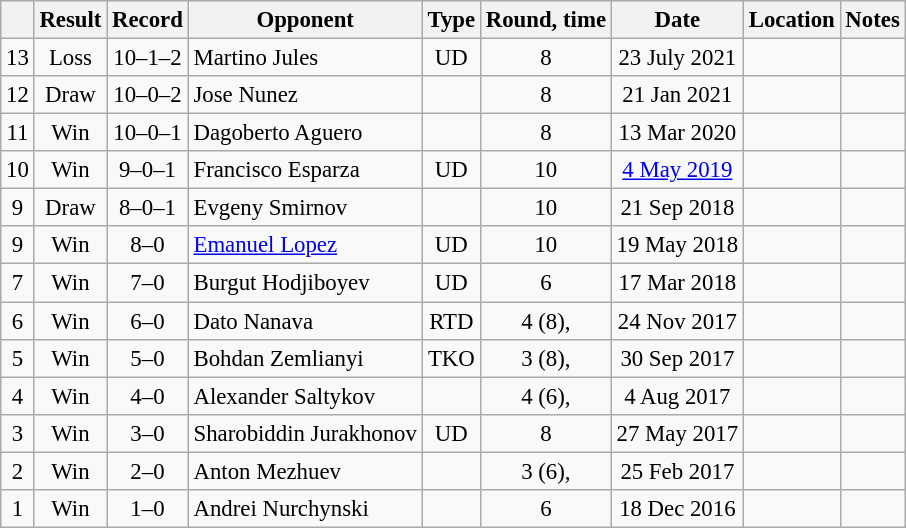<table class="wikitable" style="text-align:center; font-size:95%">
<tr>
<th></th>
<th>Result</th>
<th>Record</th>
<th>Opponent</th>
<th>Type</th>
<th>Round, time</th>
<th>Date</th>
<th>Location</th>
<th>Notes</th>
</tr>
<tr>
<td>13</td>
<td>Loss</td>
<td>10–1–2</td>
<td align=left> Martino Jules</td>
<td>UD</td>
<td>8</td>
<td>23 July 2021</td>
<td align=left></td>
<td></td>
</tr>
<tr>
<td>12</td>
<td>Draw</td>
<td>10–0–2</td>
<td align=left> Jose Nunez</td>
<td></td>
<td>8</td>
<td>21 Jan 2021</td>
<td align=left></td>
<td></td>
</tr>
<tr>
<td>11</td>
<td>Win</td>
<td>10–0–1</td>
<td align=left> Dagoberto Aguero</td>
<td></td>
<td>8</td>
<td>13 Mar 2020</td>
<td align=left></td>
<td></td>
</tr>
<tr>
<td>10</td>
<td>Win</td>
<td>9–0–1</td>
<td align=left> Francisco Esparza</td>
<td>UD</td>
<td>10</td>
<td><a href='#'>4 May 2019</a></td>
<td align=left></td>
<td align=left></td>
</tr>
<tr>
<td>9</td>
<td>Draw</td>
<td>8–0–1</td>
<td align=left> Evgeny Smirnov</td>
<td></td>
<td>10</td>
<td>21 Sep 2018</td>
<td align=left></td>
<td align=left></td>
</tr>
<tr>
<td>9</td>
<td>Win</td>
<td>8–0</td>
<td align=left> <a href='#'>Emanuel Lopez</a></td>
<td>UD</td>
<td>10</td>
<td>19 May 2018</td>
<td align=left></td>
<td align=left></td>
</tr>
<tr>
<td>7</td>
<td>Win</td>
<td>7–0</td>
<td align=left> Burgut Hodjiboyev</td>
<td>UD</td>
<td>6</td>
<td>17 Mar 2018</td>
<td align=left></td>
<td></td>
</tr>
<tr>
<td>6</td>
<td>Win</td>
<td>6–0</td>
<td align=left> Dato Nanava</td>
<td>RTD</td>
<td>4 (8), </td>
<td>24 Nov 2017</td>
<td align=left></td>
<td></td>
</tr>
<tr>
<td>5</td>
<td>Win</td>
<td>5–0</td>
<td align=left> Bohdan Zemlianyi</td>
<td>TKO</td>
<td>3 (8), </td>
<td>30 Sep 2017</td>
<td align=left></td>
<td></td>
</tr>
<tr>
<td>4</td>
<td>Win</td>
<td>4–0</td>
<td align=left> Alexander Saltykov</td>
<td></td>
<td>4 (6), </td>
<td>4 Aug 2017</td>
<td align=left></td>
<td></td>
</tr>
<tr>
<td>3</td>
<td>Win</td>
<td>3–0</td>
<td align=left> Sharobiddin Jurakhonov</td>
<td>UD</td>
<td>8</td>
<td>27 May 2017</td>
<td align=left></td>
<td></td>
</tr>
<tr>
<td>2</td>
<td>Win</td>
<td>2–0</td>
<td align=left> Anton Mezhuev</td>
<td></td>
<td>3 (6), </td>
<td>25 Feb 2017</td>
<td align=left></td>
<td></td>
</tr>
<tr>
<td>1</td>
<td>Win</td>
<td>1–0</td>
<td align=left> Andrei Nurchynski</td>
<td></td>
<td>6</td>
<td>18 Dec 2016</td>
<td align=left></td>
<td></td>
</tr>
</table>
